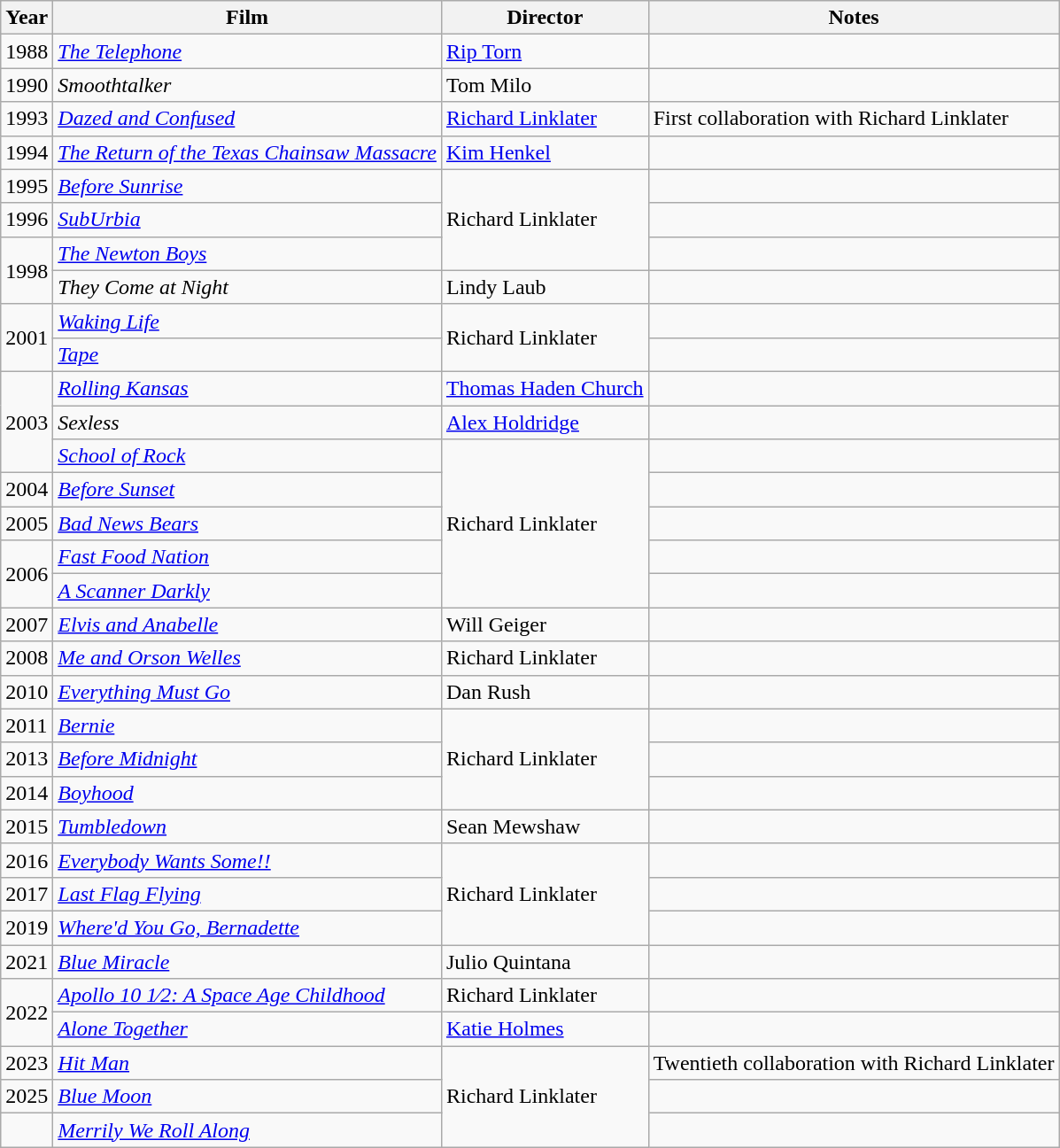<table class="wikitable">
<tr>
<th>Year</th>
<th>Film</th>
<th>Director</th>
<th>Notes</th>
</tr>
<tr>
<td>1988</td>
<td><em><a href='#'>The Telephone</a></em></td>
<td><a href='#'>Rip Torn</a></td>
<td></td>
</tr>
<tr>
<td>1990</td>
<td><em>Smoothtalker</em></td>
<td>Tom Milo</td>
<td></td>
</tr>
<tr>
<td>1993</td>
<td><em><a href='#'>Dazed and Confused</a></em></td>
<td><a href='#'>Richard Linklater</a></td>
<td>First collaboration with Richard Linklater</td>
</tr>
<tr>
<td>1994</td>
<td><em><a href='#'>The Return of the Texas Chainsaw Massacre</a></em></td>
<td><a href='#'>Kim Henkel</a></td>
<td></td>
</tr>
<tr>
<td>1995</td>
<td><em><a href='#'>Before Sunrise</a></em></td>
<td rowspan=3>Richard Linklater</td>
<td></td>
</tr>
<tr>
<td>1996</td>
<td><em><a href='#'>SubUrbia</a></em></td>
<td></td>
</tr>
<tr>
<td rowspan=2>1998</td>
<td><em><a href='#'>The Newton Boys</a></em></td>
<td></td>
</tr>
<tr>
<td><em>They Come at Night</em></td>
<td>Lindy Laub</td>
<td></td>
</tr>
<tr>
<td rowspan=2>2001</td>
<td><em><a href='#'>Waking Life</a></em></td>
<td rowspan=2>Richard Linklater</td>
<td></td>
</tr>
<tr>
<td><em><a href='#'>Tape</a></em></td>
<td></td>
</tr>
<tr>
<td rowspan=3>2003</td>
<td><em><a href='#'>Rolling Kansas</a></em></td>
<td><a href='#'>Thomas Haden Church</a></td>
<td></td>
</tr>
<tr>
<td><em>Sexless</em></td>
<td><a href='#'>Alex Holdridge</a></td>
<td></td>
</tr>
<tr>
<td><em><a href='#'>School of Rock</a></em></td>
<td rowspan=5>Richard Linklater</td>
<td></td>
</tr>
<tr>
<td>2004</td>
<td><em><a href='#'>Before Sunset</a></em></td>
<td></td>
</tr>
<tr>
<td>2005</td>
<td><em><a href='#'>Bad News Bears</a></em></td>
<td></td>
</tr>
<tr>
<td rowspan=2>2006</td>
<td><em><a href='#'>Fast Food Nation</a></em></td>
<td></td>
</tr>
<tr>
<td><em><a href='#'>A Scanner Darkly</a></em></td>
<td></td>
</tr>
<tr>
<td>2007</td>
<td><em><a href='#'>Elvis and Anabelle</a></em></td>
<td>Will Geiger</td>
<td></td>
</tr>
<tr>
<td>2008</td>
<td><em><a href='#'>Me and Orson Welles</a></em></td>
<td>Richard Linklater</td>
<td></td>
</tr>
<tr>
<td>2010</td>
<td><em><a href='#'>Everything Must Go</a></em></td>
<td>Dan Rush</td>
<td></td>
</tr>
<tr>
<td>2011</td>
<td><em><a href='#'>Bernie</a></em></td>
<td rowspan=3>Richard Linklater</td>
<td></td>
</tr>
<tr>
<td>2013</td>
<td><em><a href='#'>Before Midnight</a></em></td>
<td></td>
</tr>
<tr>
<td>2014</td>
<td><em><a href='#'>Boyhood</a></em></td>
<td></td>
</tr>
<tr>
<td>2015</td>
<td><em><a href='#'>Tumbledown</a></em></td>
<td>Sean Mewshaw</td>
<td></td>
</tr>
<tr>
<td>2016</td>
<td><em><a href='#'>Everybody Wants Some!!</a></em></td>
<td rowspan=3>Richard Linklater</td>
<td></td>
</tr>
<tr>
<td>2017</td>
<td><em><a href='#'>Last Flag Flying</a></em></td>
<td></td>
</tr>
<tr>
<td>2019</td>
<td><em><a href='#'>Where'd You Go, Bernadette</a></em></td>
<td></td>
</tr>
<tr>
<td>2021</td>
<td><em><a href='#'>Blue Miracle</a></em></td>
<td>Julio Quintana</td>
<td></td>
</tr>
<tr>
<td rowspan=2>2022</td>
<td><em><a href='#'>Apollo 10 1⁄2: A Space Age Childhood</a></em></td>
<td>Richard Linklater</td>
<td></td>
</tr>
<tr>
<td><em><a href='#'>Alone Together</a></em></td>
<td><a href='#'>Katie Holmes</a></td>
<td></td>
</tr>
<tr>
<td>2023</td>
<td><em><a href='#'>Hit Man</a></em></td>
<td rowspan=3>Richard Linklater</td>
<td>Twentieth collaboration with Richard Linklater</td>
</tr>
<tr>
<td>2025</td>
<td><em><a href='#'>Blue Moon</a></em></td>
<td></td>
</tr>
<tr>
<td></td>
<td><em><a href='#'>Merrily We Roll Along</a></em></td>
<td></td>
</tr>
</table>
